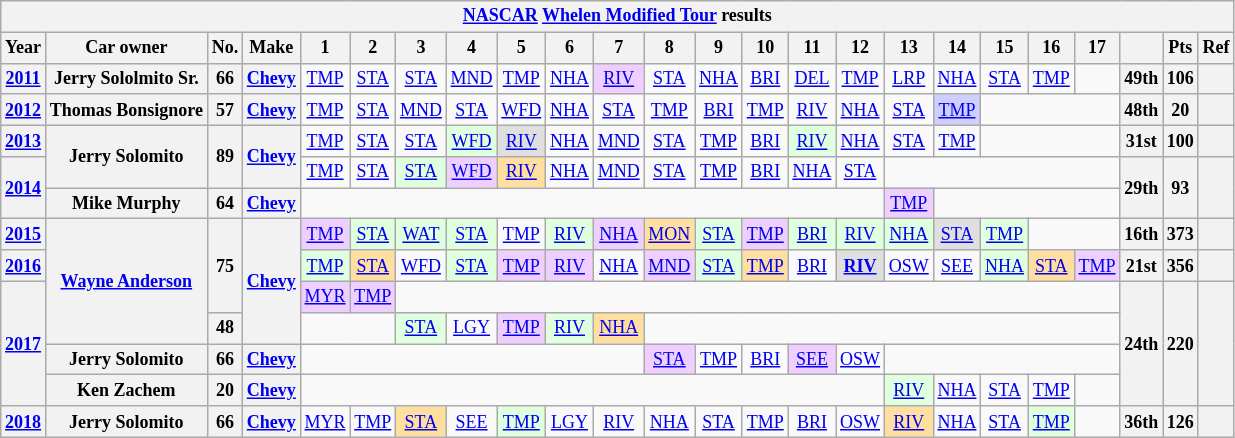<table class="wikitable" style="text-align:center; font-size:75%">
<tr>
<th colspan=38><a href='#'>NASCAR</a> <a href='#'>Whelen Modified Tour</a> results</th>
</tr>
<tr>
<th>Year</th>
<th>Car owner</th>
<th>No.</th>
<th>Make</th>
<th>1</th>
<th>2</th>
<th>3</th>
<th>4</th>
<th>5</th>
<th>6</th>
<th>7</th>
<th>8</th>
<th>9</th>
<th>10</th>
<th>11</th>
<th>12</th>
<th>13</th>
<th>14</th>
<th>15</th>
<th>16</th>
<th>17</th>
<th></th>
<th>Pts</th>
<th>Ref</th>
</tr>
<tr>
<th><a href='#'>2011</a></th>
<th>Jerry Sololmito Sr.</th>
<th>66</th>
<th><a href='#'>Chevy</a></th>
<td><a href='#'>TMP</a></td>
<td><a href='#'>STA</a></td>
<td><a href='#'>STA</a></td>
<td><a href='#'>MND</a></td>
<td><a href='#'>TMP</a></td>
<td><a href='#'>NHA</a></td>
<td style="background:#EFCFFF;"><a href='#'>RIV</a><br></td>
<td><a href='#'>STA</a></td>
<td><a href='#'>NHA</a></td>
<td><a href='#'>BRI</a></td>
<td><a href='#'>DEL</a></td>
<td><a href='#'>TMP</a></td>
<td><a href='#'>LRP</a></td>
<td><a href='#'>NHA</a></td>
<td><a href='#'>STA</a></td>
<td><a href='#'>TMP</a></td>
<td></td>
<th>49th</th>
<th>106</th>
<th></th>
</tr>
<tr>
<th><a href='#'>2012</a></th>
<th>Thomas Bonsignore</th>
<th>57</th>
<th><a href='#'>Chevy</a></th>
<td><a href='#'>TMP</a></td>
<td><a href='#'>STA</a></td>
<td><a href='#'>MND</a></td>
<td><a href='#'>STA</a></td>
<td><a href='#'>WFD</a></td>
<td><a href='#'>NHA</a></td>
<td><a href='#'>STA</a></td>
<td><a href='#'>TMP</a></td>
<td><a href='#'>BRI</a></td>
<td><a href='#'>TMP</a></td>
<td><a href='#'>RIV</a></td>
<td><a href='#'>NHA</a></td>
<td><a href='#'>STA</a></td>
<td style="background:#CFCFFF;"><a href='#'>TMP</a><br></td>
<td colspan=3></td>
<th>48th</th>
<th>20</th>
<th></th>
</tr>
<tr>
<th><a href='#'>2013</a></th>
<th rowspan=2>Jerry Solomito</th>
<th rowspan=2>89</th>
<th rowspan=2><a href='#'>Chevy</a></th>
<td><a href='#'>TMP</a></td>
<td><a href='#'>STA</a></td>
<td><a href='#'>STA</a></td>
<td style="background:#DFFFDF;"><a href='#'>WFD</a><br></td>
<td style="background:#DFDFDF;"><a href='#'>RIV</a><br></td>
<td><a href='#'>NHA</a></td>
<td><a href='#'>MND</a></td>
<td><a href='#'>STA</a></td>
<td><a href='#'>TMP</a></td>
<td><a href='#'>BRI</a></td>
<td style="background:#DFFFDF;"><a href='#'>RIV</a><br></td>
<td><a href='#'>NHA</a></td>
<td><a href='#'>STA</a></td>
<td><a href='#'>TMP</a></td>
<td colspan=3></td>
<th>31st</th>
<th>100</th>
<th></th>
</tr>
<tr>
<th rowspan=2><a href='#'>2014</a></th>
<td><a href='#'>TMP</a></td>
<td><a href='#'>STA</a></td>
<td style="background:#DFFFDF;"><a href='#'>STA</a><br></td>
<td style="background:#EFCFFF;"><a href='#'>WFD</a><br></td>
<td style="background:#FFDF9F;"><a href='#'>RIV</a><br></td>
<td><a href='#'>NHA</a></td>
<td><a href='#'>MND</a></td>
<td><a href='#'>STA</a></td>
<td><a href='#'>TMP</a></td>
<td><a href='#'>BRI</a></td>
<td><a href='#'>NHA</a></td>
<td><a href='#'>STA</a></td>
<td colspan=5></td>
<th rowspan=2>29th</th>
<th rowspan=2>93</th>
<th rowspan=2></th>
</tr>
<tr>
<th>Mike Murphy</th>
<th>64</th>
<th><a href='#'>Chevy</a></th>
<td colspan=12></td>
<td style="background:#EFCFFF;"><a href='#'>TMP</a><br></td>
<td colspan=4></td>
</tr>
<tr>
<th><a href='#'>2015</a></th>
<th rowspan=4><a href='#'>Wayne Anderson</a></th>
<th rowspan=3>75</th>
<th rowspan=4><a href='#'>Chevy</a></th>
<td style="background:#EFCFFF;"><a href='#'>TMP</a><br></td>
<td style="background:#DFFFDF;"><a href='#'>STA</a><br></td>
<td style="background:#DFFFDF;"><a href='#'>WAT</a><br></td>
<td style="background:#DFFFDF;"><a href='#'>STA</a><br></td>
<td><a href='#'>TMP</a></td>
<td style="background:#DFFFDF;"><a href='#'>RIV</a><br></td>
<td style="background:#EFCFFF;"><a href='#'>NHA</a><br></td>
<td style="background:#FFDF9F;"><a href='#'>MON</a><br></td>
<td style="background:#DFFFDF;"><a href='#'>STA</a><br></td>
<td style="background:#EFCFFF;"><a href='#'>TMP</a><br></td>
<td style="background:#DFFFDF;"><a href='#'>BRI</a><br></td>
<td style="background:#DFFFDF;"><a href='#'>RIV</a><br></td>
<td style="background:#DFFFDF;"><a href='#'>NHA</a><br></td>
<td style="background:#DFDFDF;"><a href='#'>STA</a><br></td>
<td style="background:#DFFFDF;"><a href='#'>TMP</a><br></td>
<td colspan=2></td>
<th>16th</th>
<th>373</th>
<th></th>
</tr>
<tr>
<th><a href='#'>2016</a></th>
<td style="background:#DFFFDF;"><a href='#'>TMP</a><br></td>
<td style="background:#FFDF9F;"><a href='#'>STA</a><br></td>
<td><a href='#'>WFD</a></td>
<td style="background:#DFFFDF;"><a href='#'>STA</a><br></td>
<td style="background:#EFCFFF;"><a href='#'>TMP</a><br></td>
<td style="background:#EFCFFF;"><a href='#'>RIV</a><br></td>
<td><a href='#'>NHA</a></td>
<td style="background:#EFCFFF;"><a href='#'>MND</a><br></td>
<td style="background:#DFFFDF;"><a href='#'>STA</a><br></td>
<td style="background:#FFDF9F;"><a href='#'>TMP</a><br></td>
<td><a href='#'>BRI</a></td>
<td style="background:#DFDFDF;"><strong><a href='#'>RIV</a></strong><br></td>
<td><a href='#'>OSW</a></td>
<td><a href='#'>SEE</a></td>
<td style="background:#DFFFDF;"><a href='#'>NHA</a><br></td>
<td style="background:#FFDF9F;"><a href='#'>STA</a><br></td>
<td style="background:#EFCFFF;"><a href='#'>TMP</a><br></td>
<th>21st</th>
<th>356</th>
<th></th>
</tr>
<tr>
<th rowspan=4><a href='#'>2017</a></th>
<td style="background:#EFCFFF;"><a href='#'>MYR</a><br></td>
<td style="background:#EFCFFF;"><a href='#'>TMP</a><br></td>
<td colspan=15></td>
<th rowspan=4>24th</th>
<th rowspan=4>220</th>
<th rowspan=4></th>
</tr>
<tr>
<th>48</th>
<td colspan=2></td>
<td style="background:#DFFFDF;"><a href='#'>STA</a><br></td>
<td><a href='#'>LGY</a></td>
<td style="background:#EFCFFF;"><a href='#'>TMP</a><br></td>
<td style="background:#DFFFDF;"><a href='#'>RIV</a><br></td>
<td style="background:#FFDF9F;"><a href='#'>NHA</a><br></td>
<td colspan=10></td>
</tr>
<tr>
<th>Jerry Solomito</th>
<th>66</th>
<th><a href='#'>Chevy</a></th>
<td colspan=7></td>
<td style="background:#EFCFFF;"><a href='#'>STA</a><br></td>
<td><a href='#'>TMP</a></td>
<td><a href='#'>BRI</a></td>
<td style="background:#EFCFFF;"><a href='#'>SEE</a><br></td>
<td><a href='#'>OSW</a></td>
<td colspan=5></td>
</tr>
<tr>
<th>Ken Zachem</th>
<th>20</th>
<th><a href='#'>Chevy</a></th>
<td colspan=12></td>
<td style="background:#DFFFDF;"><a href='#'>RIV</a><br></td>
<td><a href='#'>NHA</a></td>
<td><a href='#'>STA</a></td>
<td><a href='#'>TMP</a></td>
<td></td>
</tr>
<tr>
<th><a href='#'>2018</a></th>
<th>Jerry Solomito</th>
<th>66</th>
<th><a href='#'>Chevy</a></th>
<td><a href='#'>MYR</a></td>
<td><a href='#'>TMP</a></td>
<td style="background:#FFDF9F;"><a href='#'>STA</a><br></td>
<td><a href='#'>SEE</a></td>
<td style="background:#DFFFDF;"><a href='#'>TMP</a><br></td>
<td><a href='#'>LGY</a></td>
<td><a href='#'>RIV</a></td>
<td><a href='#'>NHA</a></td>
<td><a href='#'>STA</a></td>
<td><a href='#'>TMP</a></td>
<td><a href='#'>BRI</a></td>
<td><a href='#'>OSW</a></td>
<td style="background:#FFDF9F;"><a href='#'>RIV</a><br></td>
<td><a href='#'>NHA</a></td>
<td><a href='#'>STA</a></td>
<td style="background:#DFFFDF;"><a href='#'>TMP</a><br></td>
<td></td>
<th>36th</th>
<th>126</th>
<th></th>
</tr>
</table>
